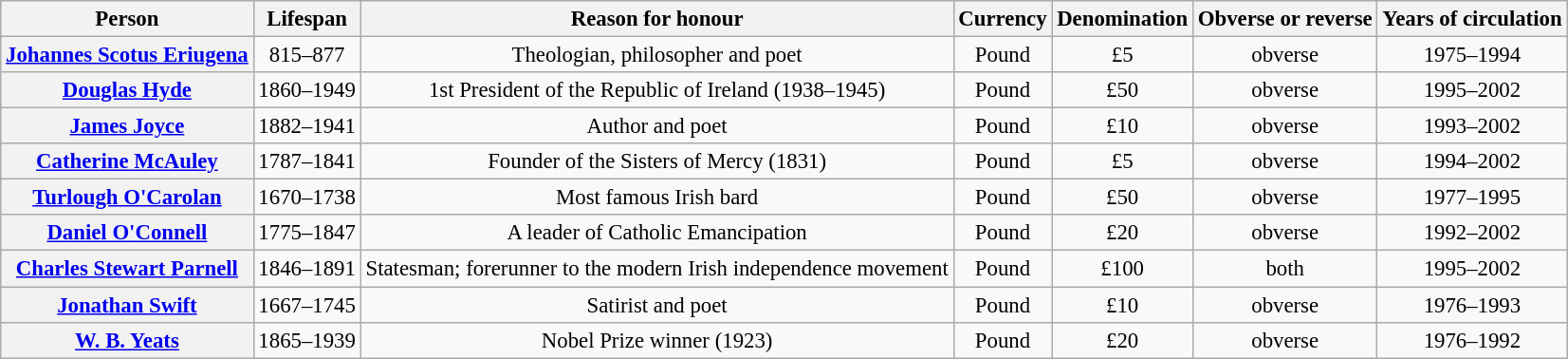<table class="wikitable" style="font-size:95%; text-align:center;">
<tr>
<th>Person</th>
<th>Lifespan</th>
<th>Reason for honour</th>
<th>Currency</th>
<th>Denomination</th>
<th>Obverse or reverse</th>
<th>Years of circulation</th>
</tr>
<tr>
<th><a href='#'>Johannes Scotus Eriugena</a></th>
<td>815–877</td>
<td>Theologian, philosopher and poet</td>
<td>Pound</td>
<td>£5</td>
<td>obverse</td>
<td>1975–1994</td>
</tr>
<tr>
<th><a href='#'>Douglas Hyde</a></th>
<td>1860–1949</td>
<td>1st President of the Republic of Ireland (1938–1945)</td>
<td>Pound</td>
<td>£50</td>
<td>obverse</td>
<td>1995–2002</td>
</tr>
<tr>
<th><a href='#'>James Joyce</a></th>
<td>1882–1941</td>
<td>Author and poet</td>
<td>Pound</td>
<td>£10</td>
<td>obverse</td>
<td>1993–2002</td>
</tr>
<tr>
<th><a href='#'>Catherine McAuley</a></th>
<td>1787–1841</td>
<td>Founder of the Sisters of Mercy (1831)</td>
<td>Pound</td>
<td>£5</td>
<td>obverse</td>
<td>1994–2002</td>
</tr>
<tr>
<th><a href='#'>Turlough O'Carolan</a></th>
<td>1670–1738</td>
<td>Most famous Irish bard</td>
<td>Pound</td>
<td>£50</td>
<td>obverse</td>
<td>1977–1995</td>
</tr>
<tr>
<th><a href='#'>Daniel O'Connell</a></th>
<td>1775–1847</td>
<td>A leader of Catholic Emancipation</td>
<td>Pound</td>
<td>£20</td>
<td>obverse</td>
<td>1992–2002</td>
</tr>
<tr>
<th><a href='#'>Charles Stewart Parnell</a></th>
<td>1846–1891</td>
<td>Statesman; forerunner to the modern Irish independence movement</td>
<td>Pound</td>
<td>£100</td>
<td>both</td>
<td>1995–2002</td>
</tr>
<tr>
<th><a href='#'>Jonathan Swift</a></th>
<td>1667–1745</td>
<td>Satirist and poet</td>
<td>Pound</td>
<td>£10</td>
<td>obverse</td>
<td>1976–1993</td>
</tr>
<tr>
<th><a href='#'>W. B. Yeats</a></th>
<td>1865–1939</td>
<td>Nobel Prize winner (1923)</td>
<td>Pound</td>
<td>£20</td>
<td>obverse</td>
<td>1976–1992</td>
</tr>
</table>
